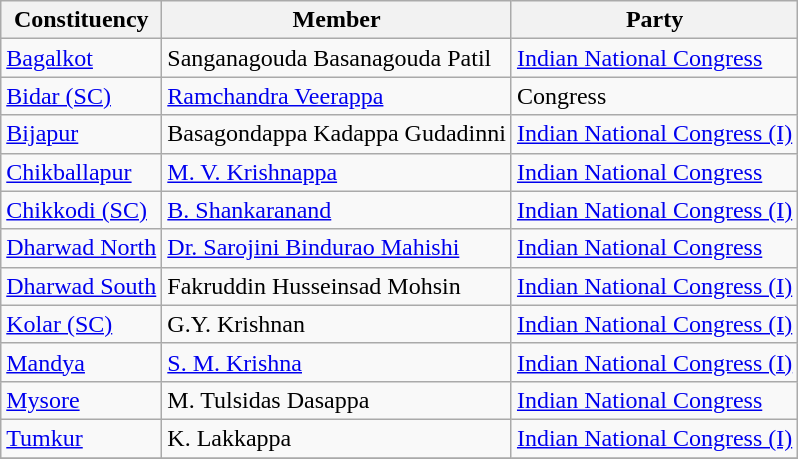<table class="wikitable sortable">
<tr>
<th>Constituency</th>
<th>Member</th>
<th>Party</th>
</tr>
<tr>
<td><a href='#'>Bagalkot</a></td>
<td>Sanganagouda Basanagouda Patil</td>
<td><a href='#'>Indian National Congress</a></td>
</tr>
<tr>
<td><a href='#'>Bidar (SC)</a></td>
<td><a href='#'>Ramchandra Veerappa</a></td>
<td>Congress</td>
</tr>
<tr>
<td><a href='#'>Bijapur</a></td>
<td>Basagondappa Kadappa Gudadinni</td>
<td><a href='#'>Indian National Congress (I)</a></td>
</tr>
<tr>
<td><a href='#'>Chikballapur</a></td>
<td><a href='#'>M. V. Krishnappa</a></td>
<td><a href='#'>Indian National Congress</a></td>
</tr>
<tr>
<td><a href='#'>Chikkodi (SC)</a></td>
<td><a href='#'>B. Shankaranand</a></td>
<td><a href='#'>Indian National Congress (I)</a></td>
</tr>
<tr>
<td><a href='#'>Dharwad North</a></td>
<td><a href='#'>Dr. Sarojini Bindurao Mahishi</a></td>
<td><a href='#'>Indian National Congress</a></td>
</tr>
<tr>
<td><a href='#'>Dharwad South</a></td>
<td>Fakruddin Husseinsad Mohsin</td>
<td><a href='#'>Indian National Congress (I)</a></td>
</tr>
<tr>
<td><a href='#'>Kolar (SC)</a></td>
<td>G.Y. Krishnan</td>
<td><a href='#'>Indian National Congress (I)</a></td>
</tr>
<tr>
<td><a href='#'>Mandya</a></td>
<td><a href='#'>S. M. Krishna</a></td>
<td><a href='#'>Indian National Congress (I)</a></td>
</tr>
<tr>
<td><a href='#'>Mysore</a></td>
<td>M. Tulsidas Dasappa</td>
<td><a href='#'>Indian National Congress</a></td>
</tr>
<tr>
<td><a href='#'>Tumkur</a></td>
<td>K. Lakkappa</td>
<td><a href='#'>Indian National Congress (I)</a></td>
</tr>
<tr>
</tr>
</table>
